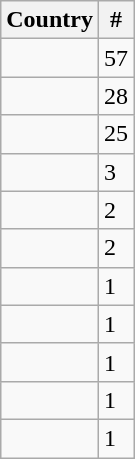<table class="wikitable sortable">
<tr>
<th>Country</th>
<th>#</th>
</tr>
<tr>
<td></td>
<td>57</td>
</tr>
<tr>
<td></td>
<td>28</td>
</tr>
<tr>
<td></td>
<td>25</td>
</tr>
<tr>
<td></td>
<td>3</td>
</tr>
<tr>
<td></td>
<td>2</td>
</tr>
<tr>
<td></td>
<td>2</td>
</tr>
<tr>
<td></td>
<td>1</td>
</tr>
<tr>
<td></td>
<td>1</td>
</tr>
<tr>
<td></td>
<td>1</td>
</tr>
<tr>
<td></td>
<td>1</td>
</tr>
<tr>
<td></td>
<td>1</td>
</tr>
</table>
